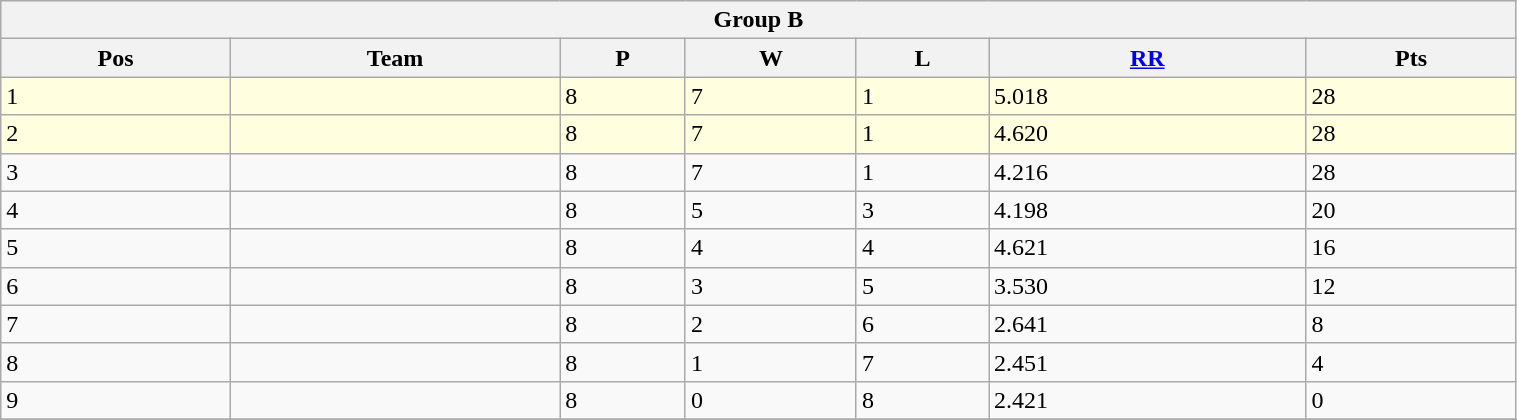<table class="wikitable" width="80%">
<tr bgcolor="#efefef">
<th colspan=7>Group B</th>
</tr>
<tr bgcolor="#efefef">
<th>Pos</th>
<th>Team</th>
<th>P</th>
<th>W</th>
<th>L</th>
<th><a href='#'>RR</a></th>
<th>Pts</th>
</tr>
<tr bgcolor="#ffffe0">
<td>1</td>
<td></td>
<td>8</td>
<td>7</td>
<td>1</td>
<td>5.018</td>
<td>28</td>
</tr>
<tr bgcolor="#ffffe0">
<td>2</td>
<td></td>
<td>8</td>
<td>7</td>
<td>1</td>
<td>4.620</td>
<td>28</td>
</tr>
<tr>
<td>3</td>
<td></td>
<td>8</td>
<td>7</td>
<td>1</td>
<td>4.216</td>
<td>28</td>
</tr>
<tr>
<td>4</td>
<td></td>
<td>8</td>
<td>5</td>
<td>3</td>
<td>4.198</td>
<td>20</td>
</tr>
<tr>
<td>5</td>
<td></td>
<td>8</td>
<td>4</td>
<td>4</td>
<td>4.621</td>
<td>16</td>
</tr>
<tr>
<td>6</td>
<td></td>
<td>8</td>
<td>3</td>
<td>5</td>
<td>3.530</td>
<td>12</td>
</tr>
<tr>
<td>7</td>
<td></td>
<td>8</td>
<td>2</td>
<td>6</td>
<td>2.641</td>
<td>8</td>
</tr>
<tr>
<td>8</td>
<td></td>
<td>8</td>
<td>1</td>
<td>7</td>
<td>2.451</td>
<td>4</td>
</tr>
<tr>
<td>9</td>
<td></td>
<td>8</td>
<td>0</td>
<td>8</td>
<td>2.421</td>
<td>0</td>
</tr>
<tr>
</tr>
</table>
